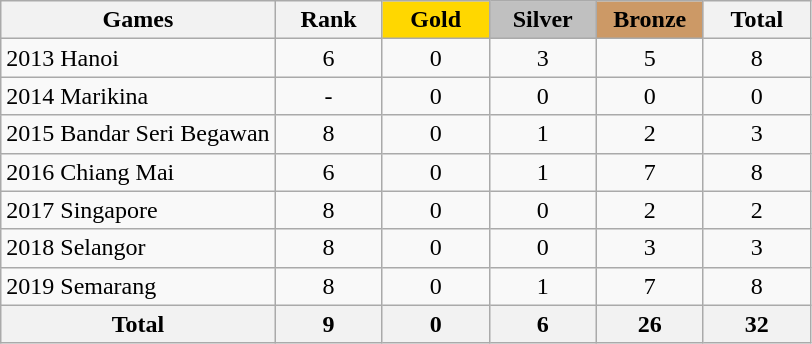<table class="wikitable sortable" style="margin-top:0em; text-align:center; font-size:100%;">
<tr>
<th>Games</th>
<th style="width:4em;">Rank</th>
<th style="background:gold; width:4em;"><strong>Gold</strong></th>
<th style="background:silver; width:4em;"><strong>Silver</strong></th>
<th style="background:#cc9966; width:4em;"><strong>Bronze</strong></th>
<th style="width:4em;">Total</th>
</tr>
<tr>
<td align=left>2013 Hanoi</td>
<td>6</td>
<td>0</td>
<td>3</td>
<td>5</td>
<td>8</td>
</tr>
<tr>
<td align=left>2014 Marikina</td>
<td>-</td>
<td>0</td>
<td>0</td>
<td>0</td>
<td>0</td>
</tr>
<tr>
<td align=left>2015 Bandar Seri Begawan</td>
<td>8</td>
<td>0</td>
<td>1</td>
<td>2</td>
<td>3</td>
</tr>
<tr>
<td align=left>2016 Chiang Mai</td>
<td>6</td>
<td>0</td>
<td>1</td>
<td>7</td>
<td>8</td>
</tr>
<tr>
<td align=left>2017 Singapore</td>
<td>8</td>
<td>0</td>
<td>0</td>
<td>2</td>
<td>2</td>
</tr>
<tr>
<td align=left>2018 Selangor</td>
<td>8</td>
<td>0</td>
<td>0</td>
<td>3</td>
<td>3</td>
</tr>
<tr>
<td align=left>2019 Semarang</td>
<td>8</td>
<td>0</td>
<td>1</td>
<td>7</td>
<td>8</td>
</tr>
<tr>
<th>Total</th>
<th>9</th>
<th>0</th>
<th>6</th>
<th>26</th>
<th>32</th>
</tr>
</table>
